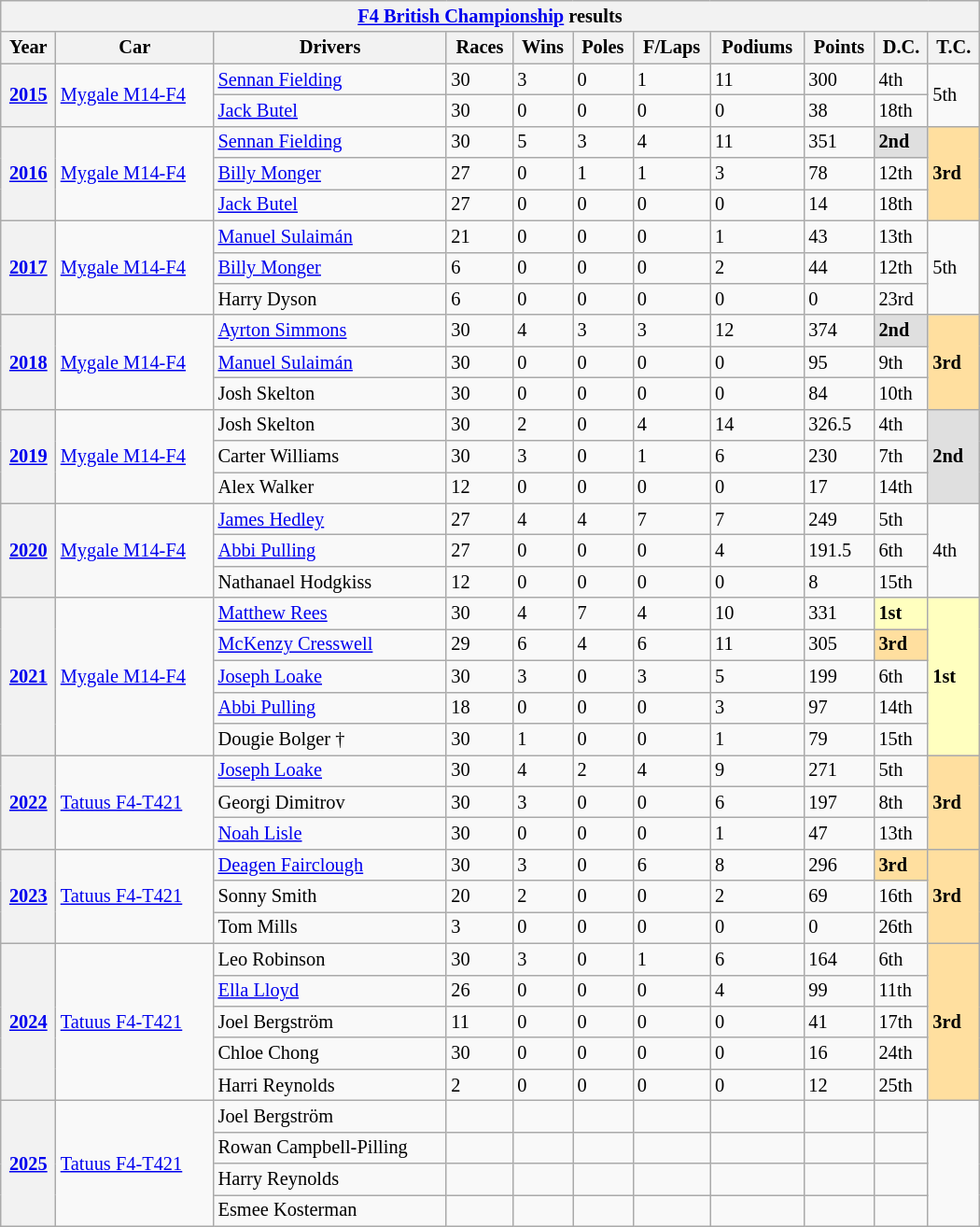<table class="wikitable" style="font-size:85%; width:700px">
<tr>
<th colspan="11"><a href='#'>F4 British Championship</a> results</th>
</tr>
<tr valign="top">
<th>Year</th>
<th>Car</th>
<th>Drivers</th>
<th>Races</th>
<th>Wins</th>
<th>Poles</th>
<th>F/Laps</th>
<th>Podiums</th>
<th>Points</th>
<th>D.C.</th>
<th>T.C.</th>
</tr>
<tr>
<th rowspan=2><a href='#'>2015</a></th>
<td rowspan=2><a href='#'>Mygale M14-F4</a></td>
<td> <a href='#'>Sennan Fielding</a></td>
<td>30</td>
<td>3</td>
<td>0</td>
<td>1</td>
<td>11</td>
<td>300</td>
<td>4th</td>
<td rowspan=2>5th</td>
</tr>
<tr>
<td> <a href='#'>Jack Butel</a></td>
<td>30</td>
<td>0</td>
<td>0</td>
<td>0</td>
<td>0</td>
<td>38</td>
<td>18th</td>
</tr>
<tr>
<th rowspan=3><a href='#'>2016</a></th>
<td rowspan=3><a href='#'>Mygale M14-F4</a></td>
<td> <a href='#'>Sennan Fielding</a></td>
<td>30</td>
<td>5</td>
<td>3</td>
<td>4</td>
<td>11</td>
<td>351</td>
<td style="background:#dfdfdf;"><strong>2nd</strong></td>
<td rowspan=3 style="background:#FFDF9F;"><strong>3rd</strong></td>
</tr>
<tr>
<td> <a href='#'>Billy Monger</a></td>
<td>27</td>
<td>0</td>
<td>1</td>
<td>1</td>
<td>3</td>
<td>78</td>
<td>12th</td>
</tr>
<tr>
<td> <a href='#'>Jack Butel</a></td>
<td>27</td>
<td>0</td>
<td>0</td>
<td>0</td>
<td>0</td>
<td>14</td>
<td>18th</td>
</tr>
<tr>
<th rowspan="3"><a href='#'>2017</a></th>
<td rowspan="3"><a href='#'>Mygale M14-F4</a></td>
<td> <a href='#'>Manuel Sulaimán</a></td>
<td>21</td>
<td>0</td>
<td>0</td>
<td>0</td>
<td>1</td>
<td>43</td>
<td>13th</td>
<td rowspan="3">5th</td>
</tr>
<tr>
<td> <a href='#'>Billy Monger</a></td>
<td>6</td>
<td>0</td>
<td>0</td>
<td>0</td>
<td>2</td>
<td>44</td>
<td>12th</td>
</tr>
<tr>
<td> Harry Dyson</td>
<td>6</td>
<td>0</td>
<td>0</td>
<td>0</td>
<td>0</td>
<td>0</td>
<td>23rd</td>
</tr>
<tr>
<th rowspan=3><a href='#'>2018</a></th>
<td rowspan=3><a href='#'>Mygale M14-F4</a></td>
<td> <a href='#'>Ayrton Simmons</a></td>
<td>30</td>
<td>4</td>
<td>3</td>
<td>3</td>
<td>12</td>
<td>374</td>
<td style="background:#dfdfdf;"><strong>2nd</strong></td>
<td rowspan=3 style="background:#FFDF9F;"><strong>3rd</strong></td>
</tr>
<tr>
<td> <a href='#'>Manuel Sulaimán</a></td>
<td>30</td>
<td>0</td>
<td>0</td>
<td>0</td>
<td>0</td>
<td>95</td>
<td>9th</td>
</tr>
<tr>
<td> Josh Skelton</td>
<td>30</td>
<td>0</td>
<td>0</td>
<td>0</td>
<td>0</td>
<td>84</td>
<td>10th</td>
</tr>
<tr>
<th rowspan="3"><a href='#'>2019</a></th>
<td rowspan="3"><a href='#'>Mygale M14-F4</a></td>
<td> Josh Skelton</td>
<td>30</td>
<td>2</td>
<td>0</td>
<td>4</td>
<td>14</td>
<td>326.5</td>
<td>4th</td>
<td rowspan="3" style="background:#dfdfdf;"><strong>2nd </strong></td>
</tr>
<tr>
<td> Carter Williams</td>
<td>30</td>
<td>3</td>
<td>0</td>
<td>1</td>
<td>6</td>
<td>230</td>
<td>7th</td>
</tr>
<tr>
<td> Alex Walker</td>
<td>12</td>
<td>0</td>
<td>0</td>
<td>0</td>
<td>0</td>
<td>17</td>
<td>14th</td>
</tr>
<tr>
<th rowspan="3"><a href='#'>2020</a></th>
<td rowspan="3"><a href='#'>Mygale M14-F4</a></td>
<td> <a href='#'>James Hedley</a></td>
<td>27</td>
<td>4</td>
<td>4</td>
<td>7</td>
<td>7</td>
<td>249</td>
<td>5th</td>
<td rowspan="3">4th</td>
</tr>
<tr>
<td> <a href='#'>Abbi Pulling</a></td>
<td>27</td>
<td>0</td>
<td>0</td>
<td>0</td>
<td>4</td>
<td>191.5</td>
<td>6th</td>
</tr>
<tr>
<td> Nathanael Hodgkiss</td>
<td>12</td>
<td>0</td>
<td>0</td>
<td>0</td>
<td>0</td>
<td>8</td>
<td>15th</td>
</tr>
<tr>
<th rowspan="5"><a href='#'>2021</a></th>
<td rowspan="5"><a href='#'>Mygale M14-F4</a></td>
<td> <a href='#'>Matthew Rees</a></td>
<td>30</td>
<td>4</td>
<td>7</td>
<td>4</td>
<td>10</td>
<td>331</td>
<td style="background:#FFFFBF;"><strong>1st</strong></td>
<td rowspan="5" style="background:#FFFFBF;"><strong>1st</strong></td>
</tr>
<tr>
<td> <a href='#'>McKenzy Cresswell</a></td>
<td>29</td>
<td>6</td>
<td>4</td>
<td>6</td>
<td>11</td>
<td>305</td>
<td style="background:#FFDF9F;"><strong>3rd</strong></td>
</tr>
<tr>
<td> <a href='#'>Joseph Loake</a></td>
<td>30</td>
<td>3</td>
<td>0</td>
<td>3</td>
<td>5</td>
<td>199</td>
<td>6th</td>
</tr>
<tr>
<td> <a href='#'>Abbi Pulling</a></td>
<td>18</td>
<td>0</td>
<td>0</td>
<td>0</td>
<td>3</td>
<td>97</td>
<td>14th</td>
</tr>
<tr>
<td> Dougie Bolger †</td>
<td>30</td>
<td>1</td>
<td>0</td>
<td>0</td>
<td>1</td>
<td>79</td>
<td>15th</td>
</tr>
<tr>
<th rowspan="3"><a href='#'>2022</a></th>
<td rowspan="3"><a href='#'>Tatuus F4-T421</a></td>
<td> <a href='#'>Joseph Loake</a></td>
<td>30</td>
<td>4</td>
<td>2</td>
<td>4</td>
<td>9</td>
<td>271</td>
<td>5th</td>
<td rowspan="3"  style="background:#FFDF9F;"><strong>3rd</strong></td>
</tr>
<tr>
<td> Georgi Dimitrov</td>
<td>30</td>
<td>3</td>
<td>0</td>
<td>0</td>
<td>6</td>
<td>197</td>
<td>8th</td>
</tr>
<tr>
<td> <a href='#'>Noah Lisle</a></td>
<td>30</td>
<td>0</td>
<td>0</td>
<td>0</td>
<td>1</td>
<td>47</td>
<td>13th</td>
</tr>
<tr>
<th rowspan="3"><a href='#'>2023</a></th>
<td rowspan="3"><a href='#'>Tatuus F4-T421</a></td>
<td> <a href='#'>Deagen Fairclough</a></td>
<td>30</td>
<td>3</td>
<td>0</td>
<td>6</td>
<td>8</td>
<td>296</td>
<td style="background:#FFDF9F;"><strong>3rd</strong></td>
<td rowspan="3" style="background:#FFDF9F;"><strong>3rd</strong></td>
</tr>
<tr>
<td> Sonny Smith</td>
<td>20</td>
<td>2</td>
<td>0</td>
<td>0</td>
<td>2</td>
<td>69</td>
<td>16th</td>
</tr>
<tr>
<td> Tom Mills</td>
<td>3</td>
<td>0</td>
<td>0</td>
<td>0</td>
<td>0</td>
<td>0</td>
<td>26th</td>
</tr>
<tr>
<th rowspan="5"><a href='#'>2024</a></th>
<td rowspan="5"><a href='#'>Tatuus F4-T421</a></td>
<td> Leo Robinson</td>
<td>30</td>
<td>3</td>
<td>0</td>
<td>1</td>
<td>6</td>
<td>164</td>
<td>6th</td>
<td rowspan="5" style="background:#FFDF9F;"><strong>3rd</strong></td>
</tr>
<tr>
<td> <a href='#'>Ella Lloyd</a></td>
<td>26</td>
<td>0</td>
<td>0</td>
<td>0</td>
<td>4</td>
<td>99</td>
<td>11th</td>
</tr>
<tr>
<td> Joel Bergström</td>
<td>11</td>
<td>0</td>
<td>0</td>
<td>0</td>
<td>0</td>
<td>41</td>
<td>17th</td>
</tr>
<tr>
<td> Chloe Chong</td>
<td>30</td>
<td>0</td>
<td>0</td>
<td>0</td>
<td>0</td>
<td>16</td>
<td>24th</td>
</tr>
<tr>
<td> Harri Reynolds</td>
<td>2</td>
<td>0</td>
<td>0</td>
<td>0</td>
<td>0</td>
<td>12</td>
<td>25th</td>
</tr>
<tr>
<th rowspan="4"><a href='#'>2025</a></th>
<td rowspan="4"><a href='#'>Tatuus F4-T421</a></td>
<td> Joel Bergström</td>
<td></td>
<td></td>
<td></td>
<td></td>
<td></td>
<td></td>
<td></td>
<td rowspan="4"></td>
</tr>
<tr>
<td> Rowan Campbell-Pilling</td>
<td></td>
<td></td>
<td></td>
<td></td>
<td></td>
<td></td>
<td></td>
</tr>
<tr>
<td> Harry Reynolds</td>
<td></td>
<td></td>
<td></td>
<td></td>
<td></td>
<td></td>
<td></td>
</tr>
<tr>
<td> Esmee Kosterman</td>
<td></td>
<td></td>
<td></td>
<td></td>
<td></td>
<td></td>
<td></td>
</tr>
</table>
